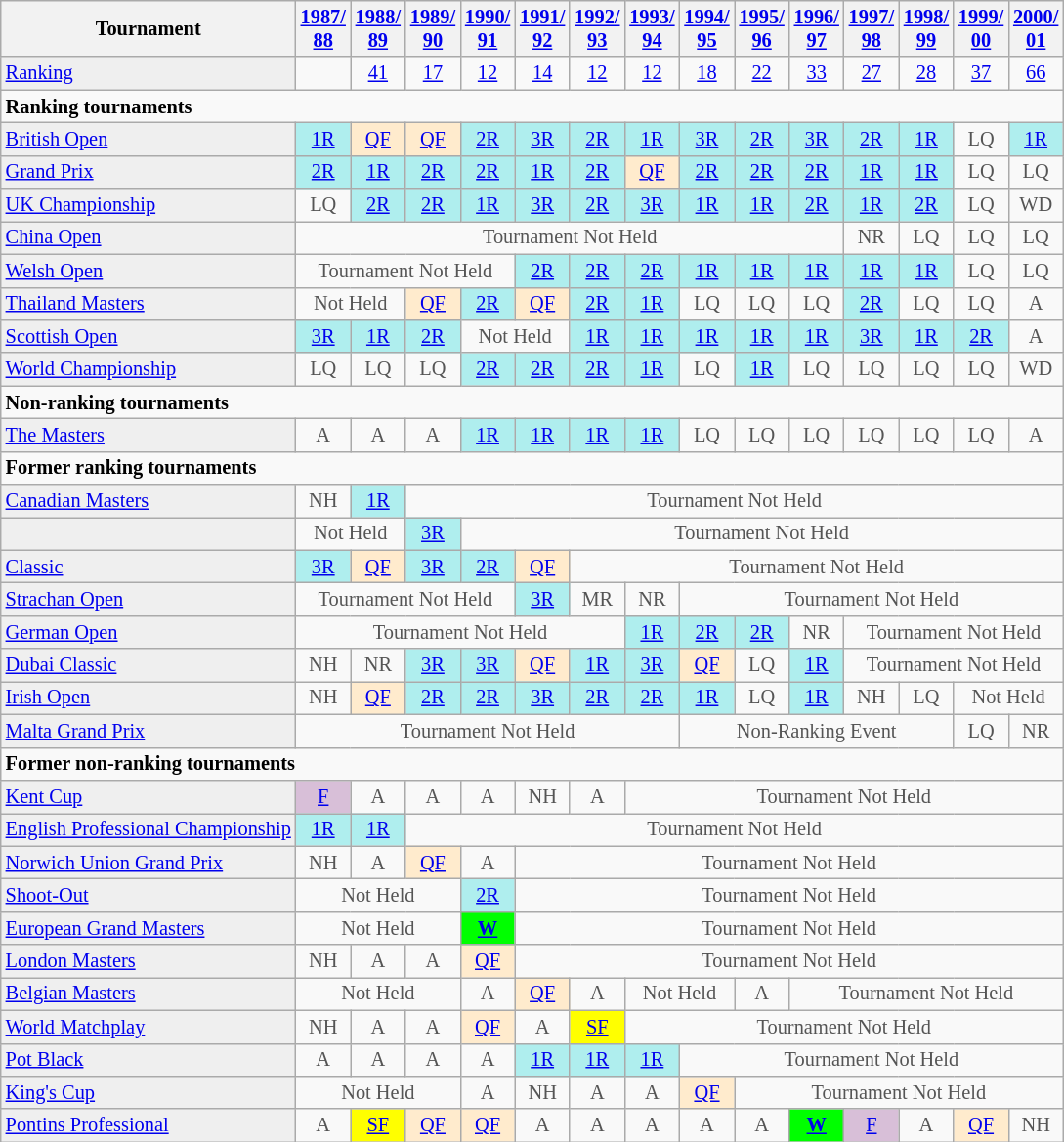<table class="wikitable" style="font-size:85%">
<tr>
<th>Tournament</th>
<th><a href='#'>1987/<br>88</a></th>
<th><a href='#'>1988/<br>89</a></th>
<th><a href='#'>1989/<br>90</a></th>
<th><a href='#'>1990/<br>91</a></th>
<th><a href='#'>1991/<br>92</a></th>
<th><a href='#'>1992/<br>93</a></th>
<th><a href='#'>1993/<br>94</a></th>
<th><a href='#'>1994/<br>95</a></th>
<th><a href='#'>1995/<br>96</a></th>
<th><a href='#'>1996/<br>97</a></th>
<th><a href='#'>1997/<br>98</a></th>
<th><a href='#'>1998/<br>99</a></th>
<th><a href='#'>1999/<br>00</a></th>
<th><a href='#'>2000/<br>01</a></th>
</tr>
<tr>
<td style="background:#EFEFEF;"><a href='#'>Ranking</a></td>
<td align="center"></td>
<td align="center"><a href='#'>41</a></td>
<td align="center"><a href='#'>17</a></td>
<td align="center"><a href='#'>12</a></td>
<td align="center"><a href='#'>14</a></td>
<td align="center"><a href='#'>12</a></td>
<td align="center"><a href='#'>12</a></td>
<td align="center"><a href='#'>18</a></td>
<td align="center"><a href='#'>22</a></td>
<td align="center"><a href='#'>33</a></td>
<td align="center"><a href='#'>27</a></td>
<td align="center"><a href='#'>28</a></td>
<td align="center"><a href='#'>37</a></td>
<td align="center"><a href='#'>66</a></td>
</tr>
<tr>
<td colspan="50"><strong>Ranking tournaments</strong></td>
</tr>
<tr>
<td style="background:#EFEFEF;"><a href='#'>British Open</a></td>
<td align="center" style="background:#afeeee;"><a href='#'>1R</a></td>
<td style="text-align:center; background:#ffebcd;"><a href='#'>QF</a></td>
<td style="text-align:center; background:#ffebcd;"><a href='#'>QF</a></td>
<td align="center" style="background:#afeeee;"><a href='#'>2R</a></td>
<td align="center" style="background:#afeeee;"><a href='#'>3R</a></td>
<td align="center" style="background:#afeeee;"><a href='#'>2R</a></td>
<td align="center" style="background:#afeeee;"><a href='#'>1R</a></td>
<td align="center" style="background:#afeeee;"><a href='#'>3R</a></td>
<td align="center" style="background:#afeeee;"><a href='#'>2R</a></td>
<td align="center" style="background:#afeeee;"><a href='#'>3R</a></td>
<td align="center" style="background:#afeeee;"><a href='#'>2R</a></td>
<td align="center" style="background:#afeeee;"><a href='#'>1R</a></td>
<td style="text-align:center; color:#555555;">LQ</td>
<td align="center" style="background:#afeeee;"><a href='#'>1R</a></td>
</tr>
<tr>
<td style="background:#EFEFEF;"><a href='#'>Grand Prix</a></td>
<td style="text-align:center; background:#afeeee;"><a href='#'>2R</a></td>
<td style="text-align:center; background:#afeeee;"><a href='#'>1R</a></td>
<td style="text-align:center; background:#afeeee;"><a href='#'>2R</a></td>
<td style="text-align:center; background:#afeeee;"><a href='#'>2R</a></td>
<td style="text-align:center; background:#afeeee;"><a href='#'>1R</a></td>
<td style="text-align:center; background:#afeeee;"><a href='#'>2R</a></td>
<td style="text-align:center; background:#ffebcd;"><a href='#'>QF</a></td>
<td style="text-align:center; background:#afeeee;"><a href='#'>2R</a></td>
<td style="text-align:center; background:#afeeee;"><a href='#'>2R</a></td>
<td style="text-align:center; background:#afeeee;"><a href='#'>2R</a></td>
<td style="text-align:center; background:#afeeee;"><a href='#'>1R</a></td>
<td style="text-align:center; background:#afeeee;"><a href='#'>1R</a></td>
<td style="text-align:center; color:#555555;">LQ</td>
<td style="text-align:center; color:#555555;">LQ</td>
</tr>
<tr>
<td style="background:#EFEFEF;"><a href='#'>UK Championship</a></td>
<td style="text-align:center; color:#555555;">LQ</td>
<td align="center" style="background:#afeeee;"><a href='#'>2R</a></td>
<td align="center" style="background:#afeeee;"><a href='#'>2R</a></td>
<td align="center" style="background:#afeeee;"><a href='#'>1R</a></td>
<td align="center" style="background:#afeeee;"><a href='#'>3R</a></td>
<td align="center" style="background:#afeeee;"><a href='#'>2R</a></td>
<td align="center" style="background:#afeeee;"><a href='#'>3R</a></td>
<td align="center" style="background:#afeeee;"><a href='#'>1R</a></td>
<td align="center" style="background:#afeeee;"><a href='#'>1R</a></td>
<td align="center" style="background:#afeeee;"><a href='#'>2R</a></td>
<td align="center" style="background:#afeeee;"><a href='#'>1R</a></td>
<td align="center" style="background:#afeeee;"><a href='#'>2R</a></td>
<td style="text-align:center; color:#555555;">LQ</td>
<td style="text-align:center; color:#555555;">WD</td>
</tr>
<tr>
<td style="background:#EFEFEF;"><a href='#'>China Open</a></td>
<td colspan="10" style="text-align:center; color:#555555;">Tournament Not Held</td>
<td style="text-align:center; color:#555555;">NR</td>
<td style="text-align:center; color:#555555;">LQ</td>
<td style="text-align:center; color:#555555;">LQ</td>
<td style="text-align:center; color:#555555;">LQ</td>
</tr>
<tr>
<td style="background:#EFEFEF;"><a href='#'>Welsh Open</a></td>
<td colspan="4" style="text-align:center; color:#555555;">Tournament Not Held</td>
<td style="text-align:center; background:#afeeee;"><a href='#'>2R</a></td>
<td style="text-align:center; background:#afeeee;"><a href='#'>2R</a></td>
<td style="text-align:center; background:#afeeee;"><a href='#'>2R</a></td>
<td style="text-align:center; background:#afeeee;"><a href='#'>1R</a></td>
<td style="text-align:center; background:#afeeee;"><a href='#'>1R</a></td>
<td style="text-align:center; background:#afeeee;"><a href='#'>1R</a></td>
<td style="text-align:center; background:#afeeee;"><a href='#'>1R</a></td>
<td style="text-align:center; background:#afeeee;"><a href='#'>1R</a></td>
<td style="text-align:center; color:#555555;">LQ</td>
<td style="text-align:center; color:#555555;">LQ</td>
</tr>
<tr>
<td style="background:#EFEFEF;"><a href='#'>Thailand Masters</a></td>
<td align="center" colspan="2" style="color:#555555;">Not Held</td>
<td align="center" style="background:#ffebcd;"><a href='#'>QF</a></td>
<td align="center" style="background:#afeeee;"><a href='#'>2R</a></td>
<td align="center" style="background:#ffebcd;"><a href='#'>QF</a></td>
<td align="center" style="background:#afeeee;"><a href='#'>2R</a></td>
<td align="center" style="background:#afeeee;"><a href='#'>1R</a></td>
<td style="text-align:center; color:#555555;">LQ</td>
<td style="text-align:center; color:#555555;">LQ</td>
<td style="text-align:center; color:#555555;">LQ</td>
<td align="center" style="background:#afeeee;"><a href='#'>2R</a></td>
<td style="text-align:center; color:#555555;">LQ</td>
<td style="text-align:center; color:#555555;">LQ</td>
<td style="text-align:center; color:#555555;">A</td>
</tr>
<tr>
<td style="background:#EFEFEF;"><a href='#'>Scottish Open</a></td>
<td align="center" style="background:#afeeee;"><a href='#'>3R</a></td>
<td align="center" style="background:#afeeee;"><a href='#'>1R</a></td>
<td align="center" style="background:#afeeee;"><a href='#'>2R</a></td>
<td align="center" colspan="2" style="color:#555555;">Not Held</td>
<td align="center" style="background:#afeeee;"><a href='#'>1R</a></td>
<td align="center" style="background:#afeeee;"><a href='#'>1R</a></td>
<td align="center" style="background:#afeeee;"><a href='#'>1R</a></td>
<td align="center" style="background:#afeeee;"><a href='#'>1R</a></td>
<td align="center" style="background:#afeeee;"><a href='#'>1R</a></td>
<td align="center" style="background:#afeeee;"><a href='#'>3R</a></td>
<td align="center" style="background:#afeeee;"><a href='#'>1R</a></td>
<td align="center" style="background:#afeeee;"><a href='#'>2R</a></td>
<td style="text-align:center; color:#555555;">A</td>
</tr>
<tr>
<td style="background:#EFEFEF;"><a href='#'>World Championship</a></td>
<td style="text-align:center; color:#555555;">LQ</td>
<td style="text-align:center; color:#555555;">LQ</td>
<td style="text-align:center; color:#555555;">LQ</td>
<td align="center" style="background:#afeeee;"><a href='#'>2R</a></td>
<td align="center" style="background:#afeeee;"><a href='#'>2R</a></td>
<td align="center" style="background:#afeeee;"><a href='#'>2R</a></td>
<td align="center" style="background:#afeeee;"><a href='#'>1R</a></td>
<td style="text-align:center; color:#555555;">LQ</td>
<td align="center" style="background:#afeeee;"><a href='#'>1R</a></td>
<td style="text-align:center; color:#555555;">LQ</td>
<td style="text-align:center; color:#555555;">LQ</td>
<td style="text-align:center; color:#555555;">LQ</td>
<td style="text-align:center; color:#555555;">LQ</td>
<td style="text-align:center; color:#555555;">WD</td>
</tr>
<tr>
<td colspan="50"><strong>Non-ranking tournaments</strong></td>
</tr>
<tr>
<td style="background:#EFEFEF;"><a href='#'>The Masters</a></td>
<td align="center" style="color:#555555;">A</td>
<td align="center" style="color:#555555;">A</td>
<td align="center" style="color:#555555;">A</td>
<td align="center" style="background:#afeeee;"><a href='#'>1R</a></td>
<td align="center" style="background:#afeeee;"><a href='#'>1R</a></td>
<td align="center" style="background:#afeeee;"><a href='#'>1R</a></td>
<td align="center" style="background:#afeeee;"><a href='#'>1R</a></td>
<td align="center" style="color:#555555;">LQ</td>
<td align="center" style="color:#555555;">LQ</td>
<td align="center" style="color:#555555;">LQ</td>
<td align="center" style="color:#555555;">LQ</td>
<td align="center" style="color:#555555;">LQ</td>
<td align="center" style="color:#555555;">LQ</td>
<td align="center" style="color:#555555;">A</td>
</tr>
<tr>
<td colspan="50"><strong>Former ranking tournaments</strong></td>
</tr>
<tr>
<td style="background:#EFEFEF;"><a href='#'>Canadian Masters</a></td>
<td align="center" style="color:#555555;">NH</td>
<td style="text-align:center; background:#afeeee;"><a href='#'>1R</a></td>
<td colspan="30" style="text-align:center; color:#555555;">Tournament Not Held</td>
</tr>
<tr>
<td style="background:#EFEFEF;"></td>
<td colspan="2" style="text-align:center; color:#555555;">Not Held</td>
<td style="text-align:center; background:#afeeee;"><a href='#'>3R</a></td>
<td colspan="30" style="text-align:center; color:#555555;">Tournament Not Held</td>
</tr>
<tr>
<td style="background:#EFEFEF;"><a href='#'>Classic</a></td>
<td align="center" style="background:#afeeee;"><a href='#'>3R</a></td>
<td align="center" style="background:#ffebcd;"><a href='#'>QF</a></td>
<td align="center" style="background:#afeeee;"><a href='#'>3R</a></td>
<td align="center" style="background:#afeeee;"><a href='#'>2R</a></td>
<td align="center" style="background:#ffebcd;"><a href='#'>QF</a></td>
<td align="center" colspan="50" style="color:#555555;">Tournament Not Held</td>
</tr>
<tr>
<td style="background:#EFEFEF;"><a href='#'>Strachan Open</a></td>
<td align="center" colspan="4" style="color:#555555;">Tournament Not Held</td>
<td align="center" style="background:#afeeee;"><a href='#'>3R</a></td>
<td style="text-align:center; color:#555555;">MR</td>
<td style="text-align:center; color:#555555;">NR</td>
<td align="center" colspan="50" style="color:#555555;">Tournament Not Held</td>
</tr>
<tr>
<td style="background:#EFEFEF;"><a href='#'>German Open</a></td>
<td colspan="6" style="text-align:center; color:#555555;">Tournament Not Held</td>
<td style="text-align:center; background:#afeeee;"><a href='#'>1R</a></td>
<td style="text-align:center; background:#afeeee;"><a href='#'>2R</a></td>
<td style="text-align:center; background:#afeeee;"><a href='#'>2R</a></td>
<td style="text-align:center; color:#555555;">NR</td>
<td colspan="11" style="text-align:center; color:#555555;">Tournament Not Held</td>
</tr>
<tr>
<td style="background:#EFEFEF;"><a href='#'>Dubai Classic</a></td>
<td style="text-align:center; color:#555555;">NH</td>
<td style="text-align:center; color:#555555;">NR</td>
<td align="center" style="background:#afeeee;"><a href='#'>3R</a></td>
<td align="center" style="background:#afeeee;"><a href='#'>3R</a></td>
<td align="center" style="background:#ffebcd;"><a href='#'>QF</a></td>
<td align="center" style="background:#afeeee;"><a href='#'>1R</a></td>
<td align="center" style="background:#afeeee;"><a href='#'>3R</a></td>
<td align="center" style="background:#ffebcd;"><a href='#'>QF</a></td>
<td style="text-align:center; color:#555555;">LQ</td>
<td align="center" style="background:#afeeee;"><a href='#'>1R</a></td>
<td colspan="30" style="text-align:center; color:#555555;">Tournament Not Held</td>
</tr>
<tr>
<td style="background:#EFEFEF;"><a href='#'>Irish Open</a></td>
<td style="text-align:center; color:#555555;">NH</td>
<td style="text-align:center; background:#ffebcd;"><a href='#'>QF</a></td>
<td style="text-align:center; background:#afeeee;"><a href='#'>2R</a></td>
<td style="text-align:center; background:#afeeee;"><a href='#'>2R</a></td>
<td style="text-align:center; background:#afeeee;"><a href='#'>3R</a></td>
<td style="text-align:center; background:#afeeee;"><a href='#'>2R</a></td>
<td style="text-align:center; background:#afeeee;"><a href='#'>2R</a></td>
<td style="text-align:center; background:#afeeee;"><a href='#'>1R</a></td>
<td style="text-align:center; color:#555555;">LQ</td>
<td style="text-align:center; background:#afeeee;"><a href='#'>1R</a></td>
<td style="text-align:center; color:#555555;">NH</td>
<td style="text-align:center; color:#555555;">LQ</td>
<td colspan="2" style="text-align:center; color:#555555;">Not Held</td>
</tr>
<tr>
<td style="background:#EFEFEF;"><a href='#'>Malta Grand Prix</a></td>
<td colspan="7" style="text-align:center; color:#555555;">Tournament Not Held</td>
<td colspan="5" style="text-align:center; color:#555555;">Non-Ranking Event</td>
<td style="text-align:center; color:#555555;">LQ</td>
<td style="text-align:center; color:#555555;">NR</td>
</tr>
<tr>
<td colspan="50"><strong>Former non-ranking tournaments</strong></td>
</tr>
<tr>
<td style="background:#EFEFEF;"><a href='#'>Kent Cup</a></td>
<td style="text-align:center; background:#D8BFD8;"><a href='#'>F</a></td>
<td style="text-align:center; color:#555555;">A</td>
<td style="text-align:center; color:#555555;">A</td>
<td style="text-align:center; color:#555555;">A</td>
<td style="text-align:center; color:#555555;">NH</td>
<td style="text-align:center; color:#555555;">A</td>
<td colspan="30" style="text-align:center; color:#555555;">Tournament Not Held</td>
</tr>
<tr>
<td style="background:#EFEFEF;"><a href='#'>English Professional Championship</a></td>
<td align="center" style="background:#afeeee;"><a href='#'>1R</a></td>
<td align="center" style="background:#afeeee;"><a href='#'>1R</a></td>
<td colspan="30" style="text-align:center; color:#555555;">Tournament Not Held</td>
</tr>
<tr>
<td style="background:#EFEFEF;"><a href='#'>Norwich Union Grand Prix</a></td>
<td style="text-align:center; color:#555555;">NH</td>
<td style="text-align:center; color:#555555;">A</td>
<td style="text-align:center; background:#ffebcd;"><a href='#'>QF</a></td>
<td style="text-align:center; color:#555555;">A</td>
<td colspan="30" style="text-align:center; color:#555555;">Tournament Not Held</td>
</tr>
<tr>
<td style="background:#EFEFEF;"><a href='#'>Shoot-Out</a></td>
<td colspan="3" style="text-align:center; color:#555555;">Not Held</td>
<td align="center" style="background:#afeeee;"><a href='#'>2R</a></td>
<td colspan="30" style="text-align:center; color:#555555;">Tournament Not Held</td>
</tr>
<tr>
<td style="background:#EFEFEF;"><a href='#'>European Grand Masters</a></td>
<td colspan="3" style="text-align:center; color:#555555;">Not Held</td>
<td style="text-align:center; background:#0f0;"><a href='#'><strong>W</strong></a></td>
<td colspan="30" style="text-align:center; color:#555555;">Tournament Not Held</td>
</tr>
<tr>
<td style="background:#EFEFEF;"><a href='#'>London Masters</a></td>
<td style="text-align:center; color:#555555;">NH</td>
<td style="text-align:center; color:#555555;">A</td>
<td style="text-align:center; color:#555555;">A</td>
<td style="text-align:center; background:#ffebcd;"><a href='#'>QF</a></td>
<td colspan="30" style="text-align:center; color:#555555;">Tournament Not Held</td>
</tr>
<tr>
<td style="background:#EFEFEF;"><a href='#'>Belgian Masters</a></td>
<td style="text-align:center; color:#555555;" colspan="3">Not Held</td>
<td style="text-align:center; color:#555555;">A</td>
<td style="text-align:center; background:#ffebcd;"><a href='#'>QF</a></td>
<td style="text-align:center; color:#555555;">A</td>
<td style="text-align:center; color:#555555;" colspan="2">Not Held</td>
<td style="text-align:center; color:#555555;">A</td>
<td colspan="30" style="text-align:center; color:#555555;">Tournament Not Held</td>
</tr>
<tr>
<td style="background:#EFEFEF;"><a href='#'>World Matchplay</a></td>
<td style="text-align:center; color:#555555;">NH</td>
<td style="text-align:center; color:#555555;">A</td>
<td style="text-align:center; color:#555555;">A</td>
<td style="text-align:center; background:#ffebcd;"><a href='#'>QF</a></td>
<td style="text-align:center; color:#555555;">A</td>
<td style="text-align:center; background:yellow;"><a href='#'>SF</a></td>
<td style="text-align:center; color:#555555;" colspan="50">Tournament Not Held</td>
</tr>
<tr>
<td style="background:#EFEFEF;"><a href='#'>Pot Black</a></td>
<td style="text-align:center; color:#555555;">A</td>
<td style="text-align:center; color:#555555;">A</td>
<td style="text-align:center; color:#555555;">A</td>
<td style="text-align:center; color:#555555;">A</td>
<td style="text-align:center; background:#afeeee;"><a href='#'>1R</a></td>
<td style="text-align:center; background:#afeeee;"><a href='#'>1R</a></td>
<td style="text-align:center; background:#afeeee;"><a href='#'>1R</a></td>
<td style="text-align:center; color:#555555;" colspan="11">Tournament Not Held</td>
</tr>
<tr>
<td style="background:#EFEFEF;"><a href='#'>King's Cup</a></td>
<td style="text-align:center; color:#555555;" colspan="3">Not Held</td>
<td style="text-align:center; color:#555555;">A</td>
<td style="text-align:center; color:#555555;">NH</td>
<td style="text-align:center; color:#555555;">A</td>
<td style="text-align:center; color:#555555;">A</td>
<td style="text-align:center; background:#ffebcd;"><a href='#'>QF</a></td>
<td style="text-align:center; color:#555555;" colspan="30">Tournament Not Held</td>
</tr>
<tr>
<td style="background:#EFEFEF;"><a href='#'>Pontins Professional</a></td>
<td style="text-align:center; color:#555555;">A</td>
<td style="text-align:center; background:yellow;"><a href='#'>SF</a></td>
<td style="text-align:center; background:#ffebcd;"><a href='#'>QF</a></td>
<td style="text-align:center; background:#ffebcd;"><a href='#'>QF</a></td>
<td style="text-align:center; color:#555555;">A</td>
<td style="text-align:center; color:#555555;">A</td>
<td style="text-align:center; color:#555555;">A</td>
<td style="text-align:center; color:#555555;">A</td>
<td style="text-align:center; color:#555555;">A</td>
<td style="text-align:center; background:#0f0;"><a href='#'><strong>W</strong></a></td>
<td style="text-align:center; background:#D8BFD8;"><a href='#'>F</a></td>
<td style="text-align:center; color:#555555;">A</td>
<td style="text-align:center; background:#ffebcd;"><a href='#'>QF</a></td>
<td style="text-align:center; color:#555555;">NH</td>
</tr>
</table>
